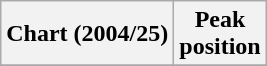<table class="wikitable sortable plainrowheaders">
<tr>
<th scope="col">Chart (2004/25)</th>
<th scope="col">Peak<br>position</th>
</tr>
<tr>
</tr>
</table>
